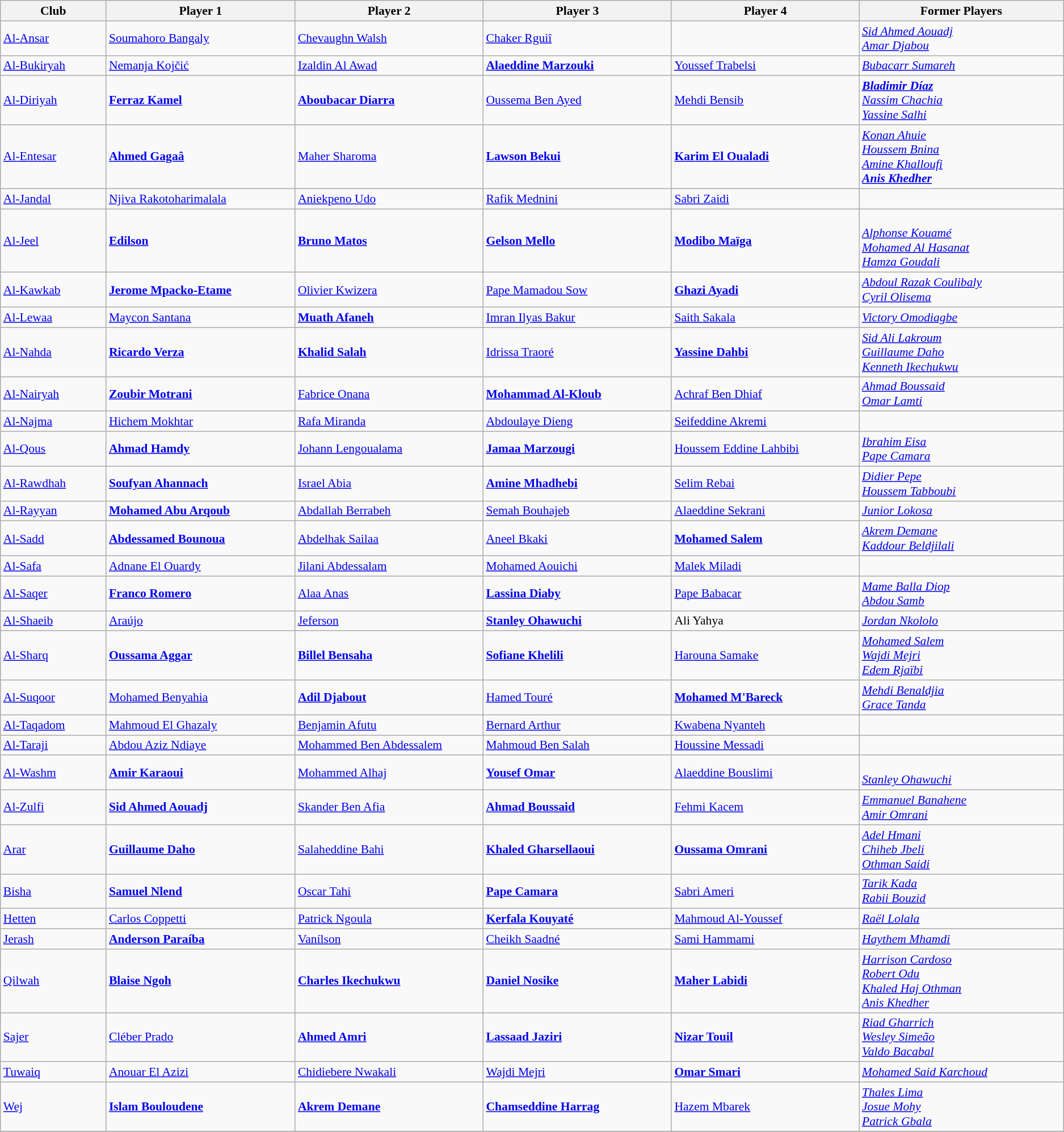<table class="wikitable" border="1" style="text-align: left; font-size:90%">
<tr>
<th width="120">Club</th>
<th width="220">Player 1</th>
<th width="220">Player 2</th>
<th width="220">Player 3</th>
<th width="220">Player 4</th>
<th width="240">Former Players</th>
</tr>
<tr>
<td><a href='#'>Al-Ansar</a></td>
<td> <a href='#'>Soumahoro Bangaly</a></td>
<td> <a href='#'>Chevaughn Walsh</a></td>
<td> <a href='#'>Chaker Rguiî</a></td>
<td></td>
<td> <em><a href='#'>Sid Ahmed Aouadj</a></em><br> <em><a href='#'>Amar Djabou</a></em></td>
</tr>
<tr>
<td><a href='#'>Al-Bukiryah</a></td>
<td> <a href='#'>Nemanja Kojčić</a></td>
<td> <a href='#'>Izaldin Al Awad</a></td>
<td> <strong><a href='#'>Alaeddine Marzouki</a></strong></td>
<td> <a href='#'>Youssef Trabelsi</a></td>
<td> <em><a href='#'>Bubacarr Sumareh</a></em></td>
</tr>
<tr>
<td><a href='#'>Al-Diriyah</a></td>
<td> <strong><a href='#'>Ferraz Kamel</a></strong></td>
<td> <strong><a href='#'>Aboubacar Diarra</a></strong></td>
<td> <a href='#'>Oussema Ben Ayed</a></td>
<td> <a href='#'>Mehdi Bensib</a></td>
<td> <strong><em><a href='#'>Bladimir Díaz</a></em></strong><br> <em><a href='#'>Nassim Chachia</a></em><br> <em><a href='#'>Yassine Salhi</a></em></td>
</tr>
<tr>
<td><a href='#'>Al-Entesar</a></td>
<td> <strong><a href='#'>Ahmed Gagaâ</a></strong></td>
<td> <a href='#'>Maher Sharoma</a></td>
<td> <strong><a href='#'>Lawson Bekui</a></strong></td>
<td> <strong><a href='#'>Karim El Oualadi</a></strong></td>
<td> <em><a href='#'>Konan Ahuie</a></em><br> <em><a href='#'>Houssem Bnina</a></em><br> <em><a href='#'>Amine Khalloufi</a></em><br> <strong><em><a href='#'>Anis Khedher</a></em></strong></td>
</tr>
<tr>
<td><a href='#'>Al-Jandal</a></td>
<td> <a href='#'>Njiva Rakotoharimalala</a></td>
<td> <a href='#'>Aniekpeno Udo</a></td>
<td> <a href='#'>Rafik Mednini</a></td>
<td> <a href='#'>Sabri Zaidi</a></td>
<td></td>
</tr>
<tr>
<td><a href='#'>Al-Jeel</a></td>
<td> <strong><a href='#'>Edilson</a></strong></td>
<td> <strong><a href='#'>Bruno Matos</a></strong></td>
<td> <strong><a href='#'>Gelson Mello</a></strong></td>
<td> <strong><a href='#'>Modibo Maïga</a></strong></td>
<td> <em></em><br> <em><a href='#'>Alphonse Kouamé</a></em><br> <em><a href='#'>Mohamed Al Hasanat</a></em><br> <em><a href='#'>Hamza Goudali</a></em></td>
</tr>
<tr>
<td><a href='#'>Al-Kawkab</a></td>
<td> <strong><a href='#'>Jerome Mpacko-Etame</a></strong></td>
<td> <a href='#'>Olivier Kwizera</a></td>
<td> <a href='#'>Pape Mamadou Sow</a></td>
<td> <strong><a href='#'>Ghazi Ayadi</a></strong></td>
<td> <em><a href='#'>Abdoul Razak Coulibaly</a></em><br> <em><a href='#'>Cyril Olisema</a></em></td>
</tr>
<tr>
<td><a href='#'>Al-Lewaa</a></td>
<td> <a href='#'>Maycon Santana</a></td>
<td> <strong><a href='#'>Muath Afaneh</a></strong></td>
<td> <a href='#'>Imran Ilyas Bakur</a></td>
<td> <a href='#'>Saith Sakala</a></td>
<td> <em><a href='#'>Victory Omodiagbe</a></em></td>
</tr>
<tr>
<td><a href='#'>Al-Nahda</a></td>
<td> <strong><a href='#'>Ricardo Verza</a></strong></td>
<td> <strong><a href='#'>Khalid Salah</a></strong></td>
<td> <a href='#'>Idrissa Traoré</a></td>
<td> <strong><a href='#'>Yassine Dahbi</a></strong></td>
<td> <em><a href='#'>Sid Ali Lakroum</a></em><br> <em><a href='#'>Guillaume Daho</a></em><br> <em><a href='#'>Kenneth Ikechukwu</a></em></td>
</tr>
<tr>
<td><a href='#'>Al-Nairyah</a></td>
<td> <strong><a href='#'>Zoubir Motrani</a></strong></td>
<td> <a href='#'>Fabrice Onana</a></td>
<td> <strong><a href='#'>Mohammad Al-Kloub</a></strong></td>
<td> <a href='#'>Achraf Ben Dhiaf</a></td>
<td> <em><a href='#'>Ahmad Boussaid</a></em><br> <em><a href='#'>Omar Lamti</a></em></td>
</tr>
<tr>
<td><a href='#'>Al-Najma</a></td>
<td> <a href='#'>Hichem Mokhtar</a></td>
<td> <a href='#'>Rafa Miranda</a></td>
<td> <a href='#'>Abdoulaye Dieng</a></td>
<td> <a href='#'>Seifeddine Akremi</a></td>
<td></td>
</tr>
<tr>
<td><a href='#'>Al-Qous</a></td>
<td> <strong><a href='#'>Ahmad Hamdy</a></strong></td>
<td> <a href='#'>Johann Lengoualama</a></td>
<td> <strong><a href='#'>Jamaa Marzougi</a></strong></td>
<td> <a href='#'>Houssem Eddine Lahbibi</a></td>
<td> <em><a href='#'>Ibrahim Eisa</a></em><br> <em><a href='#'>Pape Camara</a></em></td>
</tr>
<tr>
<td><a href='#'>Al-Rawdhah</a></td>
<td> <strong><a href='#'>Soufyan Ahannach</a></strong></td>
<td> <a href='#'>Israel Abia</a></td>
<td> <strong><a href='#'>Amine Mhadhebi</a></strong></td>
<td> <a href='#'>Selim Rebai</a></td>
<td> <em><a href='#'>Didier Pepe</a></em><br> <em><a href='#'>Houssem Tabboubi</a></em></td>
</tr>
<tr>
<td><a href='#'>Al-Rayyan</a></td>
<td> <strong><a href='#'>Mohamed Abu Arqoub</a></strong></td>
<td> <a href='#'>Abdallah Berrabeh</a></td>
<td> <a href='#'>Semah Bouhajeb</a></td>
<td> <a href='#'>Alaeddine Sekrani</a></td>
<td> <em><a href='#'>Junior Lokosa</a></em></td>
</tr>
<tr>
<td><a href='#'>Al-Sadd</a></td>
<td> <strong><a href='#'>Abdessamed Bounoua</a></strong></td>
<td> <a href='#'>Abdelhak Sailaa</a></td>
<td> <a href='#'>Aneel Bkaki</a></td>
<td> <strong><a href='#'>Mohamed Salem</a></strong></td>
<td> <em><a href='#'>Akrem Demane</a></em><br> <em><a href='#'>Kaddour Beldjilali</a></em></td>
</tr>
<tr>
<td><a href='#'>Al-Safa</a></td>
<td> <a href='#'>Adnane El Ouardy</a></td>
<td> <a href='#'>Jilani Abdessalam</a></td>
<td> <a href='#'>Mohamed Aouichi</a></td>
<td> <a href='#'>Malek Miladi</a></td>
<td></td>
</tr>
<tr>
<td><a href='#'>Al-Saqer</a></td>
<td> <strong><a href='#'>Franco Romero</a></strong></td>
<td> <a href='#'>Alaa Anas</a></td>
<td> <strong><a href='#'>Lassina Diaby</a></strong></td>
<td> <a href='#'>Pape Babacar</a></td>
<td> <em><a href='#'>Mame Balla Diop</a></em><br> <em><a href='#'>Abdou Samb</a></em></td>
</tr>
<tr>
<td><a href='#'>Al-Shaeib</a></td>
<td> <a href='#'>Araújo</a></td>
<td> <a href='#'>Jeferson</a></td>
<td> <strong><a href='#'>Stanley Ohawuchi</a></strong></td>
<td> Ali Yahya</td>
<td> <em><a href='#'>Jordan Nkololo</a></em></td>
</tr>
<tr>
<td><a href='#'>Al-Sharq</a></td>
<td> <strong><a href='#'>Oussama Aggar</a></strong></td>
<td> <strong><a href='#'>Billel Bensaha</a></strong></td>
<td> <strong><a href='#'>Sofiane Khelili</a></strong></td>
<td> <a href='#'>Harouna Samake</a></td>
<td> <em><a href='#'>Mohamed Salem</a></em><br> <em><a href='#'>Wajdi Mejri</a></em><br> <em><a href='#'>Edem Rjaïbi</a></em></td>
</tr>
<tr>
<td><a href='#'>Al-Suqoor</a></td>
<td> <a href='#'>Mohamed Benyahia</a></td>
<td> <strong><a href='#'>Adil Djabout</a></strong></td>
<td> <a href='#'>Hamed Touré</a></td>
<td> <strong><a href='#'>Mohamed M'Bareck</a></strong></td>
<td> <em><a href='#'>Mehdi Benaldjia</a></em><br> <em><a href='#'>Grace Tanda</a></em></td>
</tr>
<tr>
<td><a href='#'>Al-Taqadom</a></td>
<td> <a href='#'>Mahmoud El Ghazaly</a></td>
<td> <a href='#'>Benjamin Afutu</a></td>
<td> <a href='#'>Bernard Arthur</a></td>
<td> <a href='#'>Kwabena Nyanteh</a></td>
<td></td>
</tr>
<tr>
<td><a href='#'>Al-Taraji</a></td>
<td> <a href='#'>Abdou Aziz Ndiaye</a></td>
<td> <a href='#'>Mohammed Ben Abdessalem</a></td>
<td> <a href='#'>Mahmoud Ben Salah</a></td>
<td> <a href='#'>Houssine Messadi</a></td>
<td></td>
</tr>
<tr>
<td><a href='#'>Al-Washm</a></td>
<td> <strong><a href='#'>Amir Karaoui</a></strong></td>
<td> <a href='#'>Mohammed Alhaj</a></td>
<td> <strong><a href='#'>Yousef Omar</a></strong></td>
<td> <a href='#'>Alaeddine Bouslimi</a></td>
<td> <em></em><br> <em><a href='#'>Stanley Ohawuchi</a></em></td>
</tr>
<tr>
<td><a href='#'>Al-Zulfi</a></td>
<td> <strong><a href='#'>Sid Ahmed Aouadj</a></strong></td>
<td> <a href='#'>Skander Ben Afia</a></td>
<td> <strong><a href='#'>Ahmad Boussaid</a></strong></td>
<td> <a href='#'>Fehmi Kacem</a></td>
<td> <em><a href='#'>Emmanuel Banahene</a></em><br> <em><a href='#'>Amir Omrani</a></em></td>
</tr>
<tr>
<td><a href='#'>Arar</a></td>
<td> <strong><a href='#'>Guillaume Daho</a></strong></td>
<td> <a href='#'>Salaheddine Bahi</a></td>
<td> <strong><a href='#'>Khaled Gharsellaoui</a></strong></td>
<td> <strong><a href='#'>Oussama Omrani</a></strong></td>
<td> <em><a href='#'>Adel Hmani</a></em><br> <em><a href='#'>Chiheb Jbeli</a></em><br> <em><a href='#'>Othman Saidi</a></em></td>
</tr>
<tr>
<td><a href='#'>Bisha</a></td>
<td> <strong><a href='#'>Samuel Nlend</a></strong></td>
<td> <a href='#'>Oscar Tahi</a></td>
<td> <strong><a href='#'>Pape Camara</a></strong></td>
<td> <a href='#'>Sabri Ameri</a></td>
<td> <em><a href='#'>Tarik Kada</a></em><br> <em><a href='#'>Rabii Bouzid</a></em></td>
</tr>
<tr>
<td><a href='#'>Hetten</a></td>
<td> <a href='#'>Carlos Coppetti</a></td>
<td> <a href='#'>Patrick Ngoula</a></td>
<td> <strong><a href='#'>Kerfala Kouyaté</a></strong></td>
<td> <a href='#'>Mahmoud Al-Youssef</a></td>
<td> <em><a href='#'>Raël Lolala</a></em></td>
</tr>
<tr>
<td><a href='#'>Jerash</a></td>
<td> <strong><a href='#'>Anderson Paraíba</a></strong></td>
<td> <a href='#'>Vanílson</a></td>
<td> <a href='#'>Cheikh Saadné</a></td>
<td> <a href='#'>Sami Hammami</a></td>
<td> <em><a href='#'>Haythem Mhamdi</a></em></td>
</tr>
<tr>
<td><a href='#'>Qilwah</a></td>
<td> <strong><a href='#'>Blaise Ngoh</a></strong></td>
<td> <strong><a href='#'>Charles Ikechukwu</a></strong></td>
<td> <strong><a href='#'>Daniel Nosike</a></strong></td>
<td> <strong><a href='#'>Maher Labidi</a></strong></td>
<td> <em><a href='#'>Harrison Cardoso</a></em><br> <em><a href='#'>Robert Odu</a></em><br> <em><a href='#'>Khaled Haj Othman</a></em><br> <em><a href='#'>Anis Khedher</a></em></td>
</tr>
<tr>
<td><a href='#'>Sajer</a></td>
<td> <a href='#'>Cléber Prado</a></td>
<td> <strong><a href='#'>Ahmed Amri</a></strong></td>
<td> <strong><a href='#'>Lassaad Jaziri</a></strong></td>
<td> <strong><a href='#'>Nizar Touil</a></strong></td>
<td> <em><a href='#'>Riad Gharrich</a></em><br> <em><a href='#'>Wesley Simeão</a></em><br> <em><a href='#'>Valdo Bacabal</a></em></td>
</tr>
<tr>
<td><a href='#'>Tuwaiq</a></td>
<td> <a href='#'>Anouar El Azizi</a></td>
<td> <a href='#'>Chidiebere Nwakali</a></td>
<td> <a href='#'>Wajdi Mejri</a></td>
<td> <strong><a href='#'>Omar Smari</a></strong></td>
<td> <em><a href='#'>Mohamed Said Karchoud</a></em></td>
</tr>
<tr>
<td><a href='#'>Wej</a></td>
<td> <strong><a href='#'>Islam Bouloudene</a></strong></td>
<td> <strong><a href='#'>Akrem Demane</a></strong></td>
<td> <strong><a href='#'>Chamseddine Harrag</a></strong></td>
<td> <a href='#'>Hazem Mbarek</a></td>
<td> <em><a href='#'>Thales Lima</a></em><br> <em><a href='#'>Josue Mohy</a></em><br> <em><a href='#'>Patrick Gbala</a></em></td>
</tr>
<tr>
</tr>
</table>
